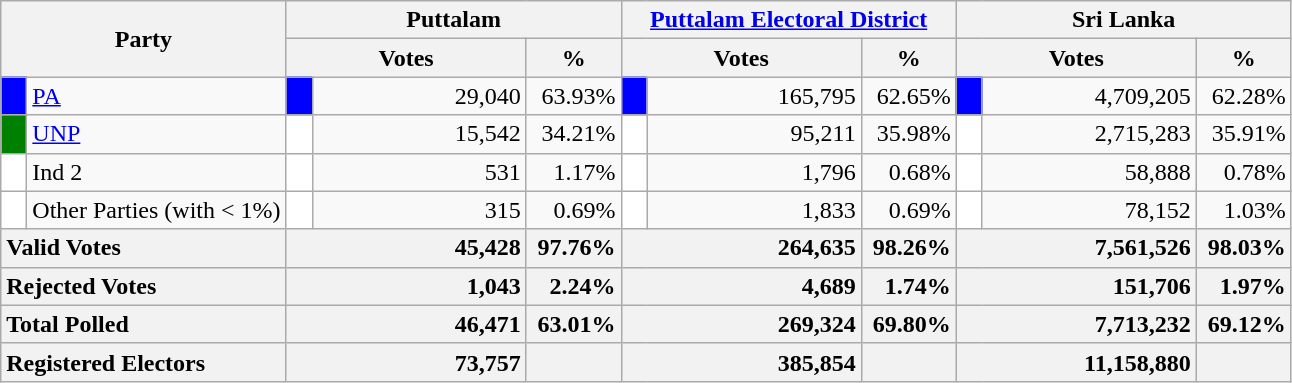<table class="wikitable">
<tr>
<th colspan="2" width="144px"rowspan="2">Party</th>
<th colspan="3" width="216px">Puttalam</th>
<th colspan="3" width="216px"><a href='#'>Puttalam Electoral District</a></th>
<th colspan="3" width="216px">Sri Lanka</th>
</tr>
<tr>
<th colspan="2" width="144px">Votes</th>
<th>%</th>
<th colspan="2" width="144px">Votes</th>
<th>%</th>
<th colspan="2" width="144px">Votes</th>
<th>%</th>
</tr>
<tr>
<td style="background-color:blue;" width="10px"></td>
<td style="text-align:left;"><a href='#'>PA</a></td>
<td style="background-color:blue;" width="10px"></td>
<td style="text-align:right;">29,040</td>
<td style="text-align:right;">63.93%</td>
<td style="background-color:blue;" width="10px"></td>
<td style="text-align:right;">165,795</td>
<td style="text-align:right;">62.65%</td>
<td style="background-color:blue;" width="10px"></td>
<td style="text-align:right;">4,709,205</td>
<td style="text-align:right;">62.28%</td>
</tr>
<tr>
<td style="background-color:green;" width="10px"></td>
<td style="text-align:left;"><a href='#'>UNP</a></td>
<td style="background-color:white;" width="10px"></td>
<td style="text-align:right;">15,542</td>
<td style="text-align:right;">34.21%</td>
<td style="background-color:white;" width="10px"></td>
<td style="text-align:right;">95,211</td>
<td style="text-align:right;">35.98%</td>
<td style="background-color:white;" width="10px"></td>
<td style="text-align:right;">2,715,283</td>
<td style="text-align:right;">35.91%</td>
</tr>
<tr>
<td style="background-color:white;" width="10px"></td>
<td style="text-align:left;">Ind 2</td>
<td style="background-color:white;" width="10px"></td>
<td style="text-align:right;">531</td>
<td style="text-align:right;">1.17%</td>
<td style="background-color:white;" width="10px"></td>
<td style="text-align:right;">1,796</td>
<td style="text-align:right;">0.68%</td>
<td style="background-color:white;" width="10px"></td>
<td style="text-align:right;">58,888</td>
<td style="text-align:right;">0.78%</td>
</tr>
<tr>
<td style="background-color:white;" width="10px"></td>
<td style="text-align:left;">Other Parties (with < 1%)</td>
<td style="background-color:white;" width="10px"></td>
<td style="text-align:right;">315</td>
<td style="text-align:right;">0.69%</td>
<td style="background-color:white;" width="10px"></td>
<td style="text-align:right;">1,833</td>
<td style="text-align:right;">0.69%</td>
<td style="background-color:white;" width="10px"></td>
<td style="text-align:right;">78,152</td>
<td style="text-align:right;">1.03%</td>
</tr>
<tr>
<th colspan="2" width="144px"style="text-align:left;">Valid Votes</th>
<th style="text-align:right;"colspan="2" width="144px">45,428</th>
<th style="text-align:right;">97.76%</th>
<th style="text-align:right;"colspan="2" width="144px">264,635</th>
<th style="text-align:right;">98.26%</th>
<th style="text-align:right;"colspan="2" width="144px">7,561,526</th>
<th style="text-align:right;">98.03%</th>
</tr>
<tr>
<th colspan="2" width="144px"style="text-align:left;">Rejected Votes</th>
<th style="text-align:right;"colspan="2" width="144px">1,043</th>
<th style="text-align:right;">2.24%</th>
<th style="text-align:right;"colspan="2" width="144px">4,689</th>
<th style="text-align:right;">1.74%</th>
<th style="text-align:right;"colspan="2" width="144px">151,706</th>
<th style="text-align:right;">1.97%</th>
</tr>
<tr>
<th colspan="2" width="144px"style="text-align:left;">Total Polled</th>
<th style="text-align:right;"colspan="2" width="144px">46,471</th>
<th style="text-align:right;">63.01%</th>
<th style="text-align:right;"colspan="2" width="144px">269,324</th>
<th style="text-align:right;">69.80%</th>
<th style="text-align:right;"colspan="2" width="144px">7,713,232</th>
<th style="text-align:right;">69.12%</th>
</tr>
<tr>
<th colspan="2" width="144px"style="text-align:left;">Registered Electors</th>
<th style="text-align:right;"colspan="2" width="144px">73,757</th>
<th></th>
<th style="text-align:right;"colspan="2" width="144px">385,854</th>
<th></th>
<th style="text-align:right;"colspan="2" width="144px">11,158,880</th>
<th></th>
</tr>
</table>
